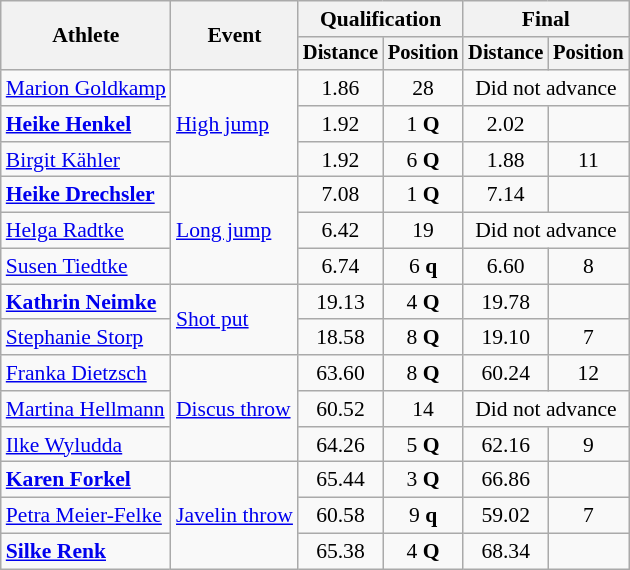<table class="wikitable" style="font-size:90%">
<tr>
<th rowspan="2">Athlete</th>
<th rowspan="2">Event</th>
<th colspan="2">Qualification</th>
<th colspan="2">Final</th>
</tr>
<tr style="font-size:95%">
<th>Distance</th>
<th>Position</th>
<th>Distance</th>
<th>Position</th>
</tr>
<tr align=center>
<td align=left><a href='#'>Marion Goldkamp</a></td>
<td align=left rowspan=3><a href='#'>High jump</a></td>
<td>1.86</td>
<td>28</td>
<td colspan=2>Did not advance</td>
</tr>
<tr align=center>
<td align=left><strong><a href='#'>Heike Henkel</a></strong></td>
<td>1.92</td>
<td>1 <strong>Q</strong></td>
<td>2.02</td>
<td></td>
</tr>
<tr align=center>
<td align=left><a href='#'>Birgit Kähler</a></td>
<td>1.92</td>
<td>6 <strong>Q</strong></td>
<td>1.88</td>
<td>11</td>
</tr>
<tr align=center>
<td align=left><strong><a href='#'>Heike Drechsler</a></strong></td>
<td align=left rowspan=3><a href='#'>Long jump</a></td>
<td>7.08</td>
<td>1 <strong>Q</strong></td>
<td>7.14</td>
<td></td>
</tr>
<tr align=center>
<td align=left><a href='#'>Helga Radtke</a></td>
<td>6.42</td>
<td>19</td>
<td colspan=2>Did not advance</td>
</tr>
<tr align=center>
<td align=left><a href='#'>Susen Tiedtke</a></td>
<td>6.74</td>
<td>6 <strong>q</strong></td>
<td>6.60</td>
<td>8</td>
</tr>
<tr align=center>
<td align=left><strong><a href='#'>Kathrin Neimke</a></strong></td>
<td align=left rowspan=2><a href='#'>Shot put</a></td>
<td>19.13</td>
<td>4 <strong>Q</strong></td>
<td>19.78</td>
<td></td>
</tr>
<tr align=center>
<td align=left><a href='#'>Stephanie Storp</a></td>
<td>18.58</td>
<td>8 <strong>Q</strong></td>
<td>19.10</td>
<td>7</td>
</tr>
<tr align=center>
<td align=left><a href='#'>Franka Dietzsch</a></td>
<td align=left rowspan=3><a href='#'>Discus throw</a></td>
<td>63.60</td>
<td>8 <strong>Q</strong></td>
<td>60.24</td>
<td>12</td>
</tr>
<tr align=center>
<td align=left><a href='#'>Martina Hellmann</a></td>
<td>60.52</td>
<td>14</td>
<td colspan=2>Did not advance</td>
</tr>
<tr align=center>
<td align=left><a href='#'>Ilke Wyludda</a></td>
<td>64.26</td>
<td>5 <strong>Q</strong></td>
<td>62.16</td>
<td>9</td>
</tr>
<tr align=center>
<td align=left><strong><a href='#'>Karen Forkel</a></strong></td>
<td align=left rowspan=3><a href='#'>Javelin throw</a></td>
<td>65.44</td>
<td>3 <strong>Q</strong></td>
<td>66.86</td>
<td></td>
</tr>
<tr align=center>
<td align=left><a href='#'>Petra Meier-Felke</a></td>
<td>60.58</td>
<td>9 <strong>q</strong></td>
<td>59.02</td>
<td>7</td>
</tr>
<tr align=center>
<td align=left><strong><a href='#'>Silke Renk</a></strong></td>
<td>65.38</td>
<td>4 <strong>Q</strong></td>
<td>68.34</td>
<td></td>
</tr>
</table>
